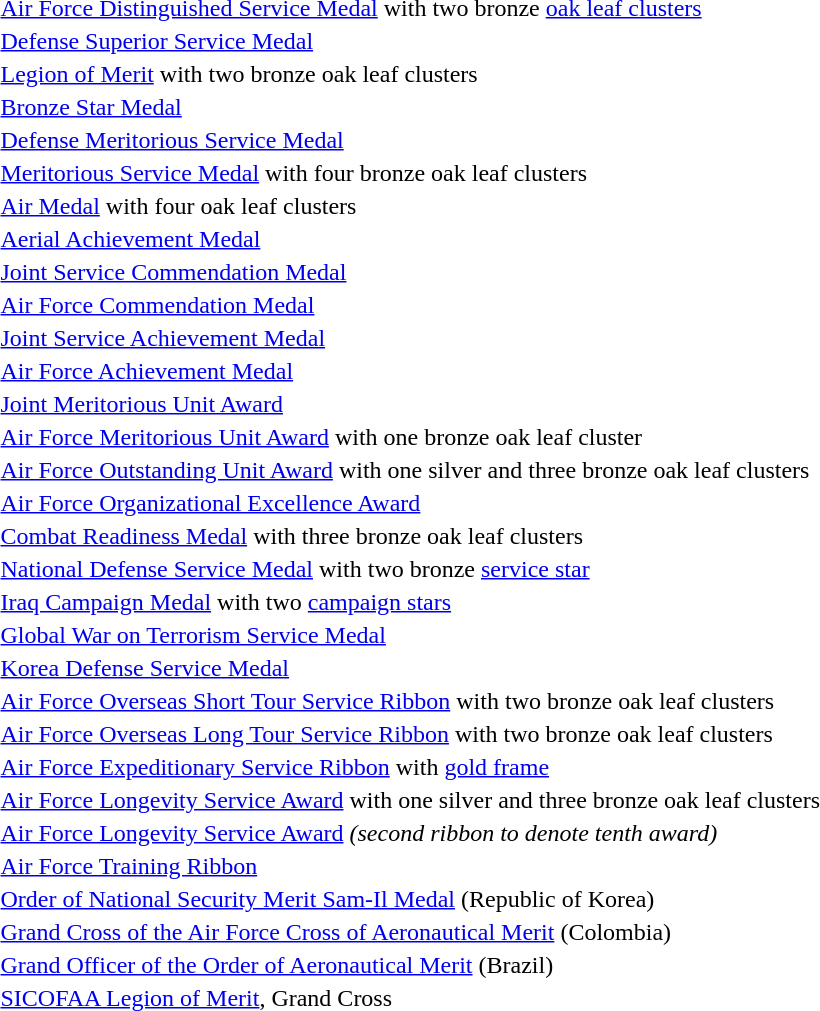<table>
<tr>
<td></td>
<td><a href='#'>Air Force Distinguished Service Medal</a> with two bronze <a href='#'>oak leaf clusters</a></td>
</tr>
<tr>
<td></td>
<td><a href='#'>Defense Superior Service Medal</a></td>
</tr>
<tr>
<td></td>
<td><a href='#'>Legion of Merit</a> with two bronze oak leaf clusters</td>
</tr>
<tr>
<td></td>
<td><a href='#'>Bronze Star Medal</a></td>
</tr>
<tr>
<td></td>
<td><a href='#'>Defense Meritorious Service Medal</a></td>
</tr>
<tr>
<td></td>
<td><a href='#'>Meritorious Service Medal</a> with four bronze oak leaf clusters</td>
</tr>
<tr>
<td></td>
<td><a href='#'>Air Medal</a> with four oak leaf clusters</td>
</tr>
<tr>
<td></td>
<td><a href='#'>Aerial Achievement Medal</a></td>
</tr>
<tr>
<td></td>
<td><a href='#'>Joint Service Commendation Medal</a></td>
</tr>
<tr>
<td></td>
<td><a href='#'>Air Force Commendation Medal</a></td>
</tr>
<tr>
<td></td>
<td><a href='#'>Joint Service Achievement Medal</a></td>
</tr>
<tr>
<td></td>
<td><a href='#'>Air Force Achievement Medal</a></td>
</tr>
<tr>
<td></td>
<td><a href='#'>Joint Meritorious Unit Award</a></td>
</tr>
<tr>
<td></td>
<td><a href='#'>Air Force Meritorious Unit Award</a> with one bronze oak leaf cluster</td>
</tr>
<tr>
<td></td>
<td><a href='#'>Air Force Outstanding Unit Award</a> with one silver and three bronze oak leaf clusters</td>
</tr>
<tr>
<td></td>
<td><a href='#'>Air Force Organizational Excellence Award</a></td>
</tr>
<tr>
<td></td>
<td><a href='#'>Combat Readiness Medal</a> with three bronze oak leaf clusters</td>
</tr>
<tr>
<td></td>
<td><a href='#'>National Defense Service Medal</a> with two bronze <a href='#'>service star</a></td>
</tr>
<tr>
<td></td>
<td><a href='#'>Iraq Campaign Medal</a> with two <a href='#'>campaign stars</a></td>
</tr>
<tr>
<td></td>
<td><a href='#'>Global War on Terrorism Service Medal</a></td>
</tr>
<tr>
<td></td>
<td><a href='#'>Korea Defense Service Medal</a></td>
</tr>
<tr>
<td></td>
<td><a href='#'>Air Force Overseas Short Tour Service Ribbon</a> with two bronze oak leaf clusters</td>
</tr>
<tr>
<td></td>
<td><a href='#'>Air Force Overseas Long Tour Service Ribbon</a> with two bronze oak leaf clusters</td>
</tr>
<tr>
<td></td>
<td><a href='#'>Air Force Expeditionary Service Ribbon</a> with <a href='#'>gold frame</a></td>
</tr>
<tr>
<td></td>
<td><a href='#'>Air Force Longevity Service Award</a> with one silver and three bronze oak leaf clusters</td>
</tr>
<tr>
<td></td>
<td><a href='#'>Air Force Longevity Service Award</a> <em>(second ribbon to denote tenth award)</em></td>
</tr>
<tr>
<td></td>
<td><a href='#'>Air Force Training Ribbon</a></td>
</tr>
<tr>
<td></td>
<td><a href='#'>Order of National Security Merit Sam-Il Medal</a> (Republic of Korea)</td>
</tr>
<tr>
<td></td>
<td><a href='#'>Grand Cross of the Air Force Cross of Aeronautical Merit</a> (Colombia)</td>
</tr>
<tr>
<td></td>
<td><a href='#'>Grand Officer of the Order of Aeronautical Merit</a> (Brazil)</td>
</tr>
<tr>
<td></td>
<td><a href='#'>SICOFAA Legion of Merit</a>, Grand Cross</td>
</tr>
</table>
